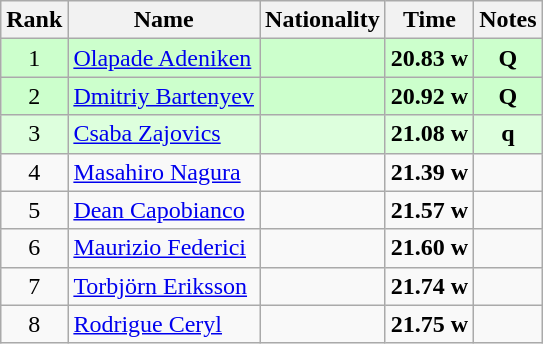<table class="wikitable sortable" style="text-align:center">
<tr>
<th>Rank</th>
<th>Name</th>
<th>Nationality</th>
<th>Time</th>
<th>Notes</th>
</tr>
<tr bgcolor=ccffcc>
<td>1</td>
<td align=left><a href='#'>Olapade Adeniken</a></td>
<td align=left></td>
<td><strong>20.83</strong> <strong>w</strong></td>
<td><strong>Q</strong></td>
</tr>
<tr bgcolor=ccffcc>
<td>2</td>
<td align=left><a href='#'>Dmitriy Bartenyev</a></td>
<td align=left></td>
<td><strong>20.92</strong> <strong>w</strong></td>
<td><strong>Q</strong></td>
</tr>
<tr bgcolor=ddffdd>
<td>3</td>
<td align=left><a href='#'>Csaba Zajovics</a></td>
<td align=left></td>
<td><strong>21.08</strong> <strong>w</strong></td>
<td><strong>q</strong></td>
</tr>
<tr>
<td>4</td>
<td align=left><a href='#'>Masahiro Nagura</a></td>
<td align=left></td>
<td><strong>21.39</strong> <strong>w</strong></td>
<td></td>
</tr>
<tr>
<td>5</td>
<td align=left><a href='#'>Dean Capobianco</a></td>
<td align=left></td>
<td><strong>21.57</strong> <strong>w</strong></td>
<td></td>
</tr>
<tr>
<td>6</td>
<td align=left><a href='#'>Maurizio Federici</a></td>
<td align=left></td>
<td><strong>21.60</strong> <strong>w</strong></td>
<td></td>
</tr>
<tr>
<td>7</td>
<td align=left><a href='#'>Torbjörn Eriksson</a></td>
<td align=left></td>
<td><strong>21.74</strong> <strong>w</strong></td>
<td></td>
</tr>
<tr>
<td>8</td>
<td align=left><a href='#'>Rodrigue Ceryl</a></td>
<td align=left></td>
<td><strong>21.75</strong> <strong>w</strong></td>
<td></td>
</tr>
</table>
